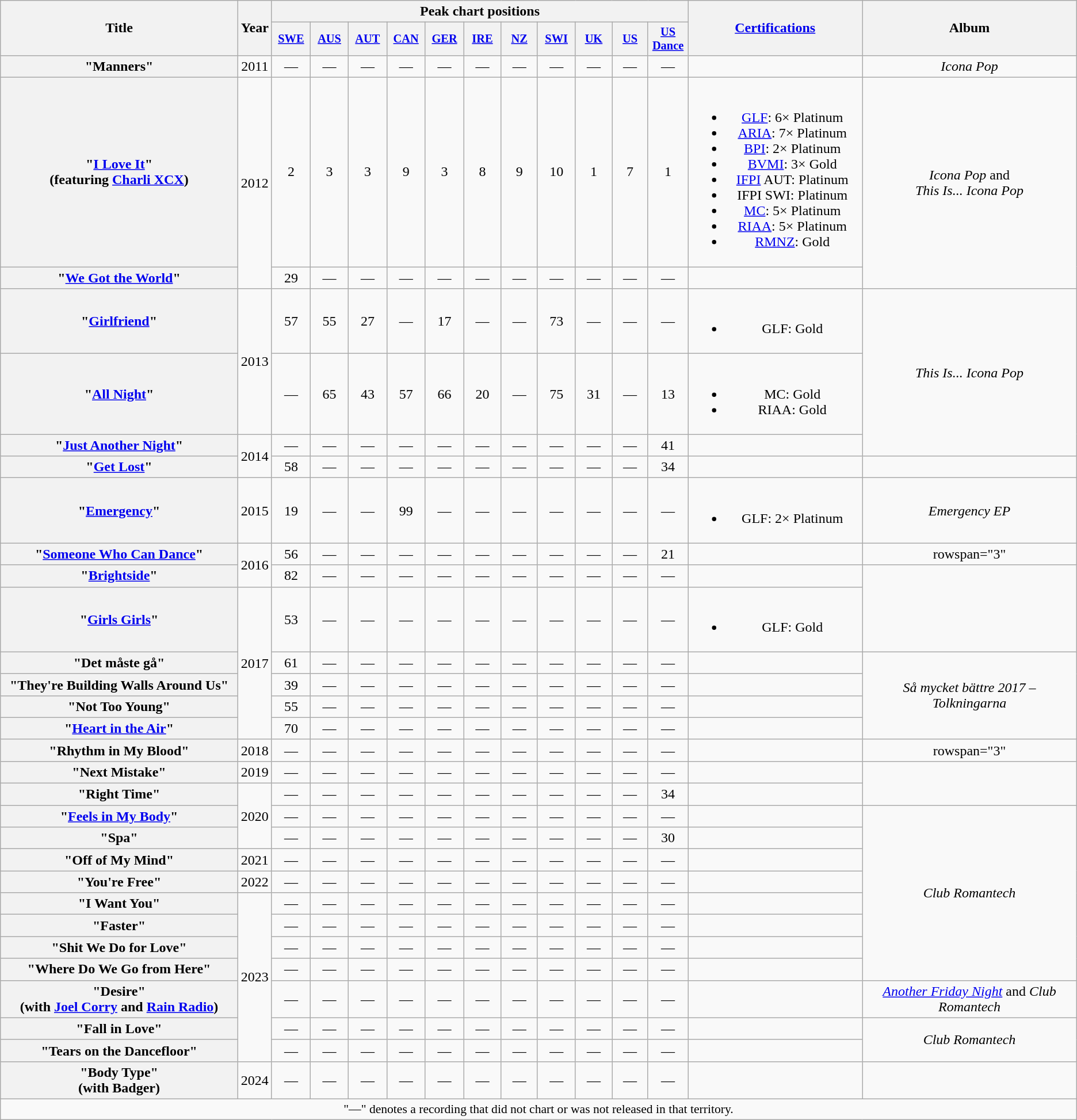<table class="wikitable plainrowheaders" style="text-align:center;" border="1">
<tr>
<th scope="col" rowspan="2" style="width:20em;">Title</th>
<th scope="col" rowspan="2" style="width:1em;">Year</th>
<th scope="col" colspan="11">Peak chart positions</th>
<th scope="col" rowspan="2" style="width:14em;"><a href='#'>Certifications</a></th>
<th scope="col" rowspan="2" style="width:18em;">Album</th>
</tr>
<tr>
<th scope="col" style="width:3em;font-size:85%;"><a href='#'>SWE</a><br></th>
<th scope="col" style="width:3em;font-size:85%;"><a href='#'>AUS</a><br></th>
<th scope="col" style="width:3em;font-size:85%;"><a href='#'>AUT</a><br></th>
<th scope="col" style="width:3em;font-size:85%;"><a href='#'>CAN</a><br></th>
<th scope="col" style="width:3em;font-size:85%;"><a href='#'>GER</a><br></th>
<th scope="col" style="width:3em;font-size:85%;"><a href='#'>IRE</a><br></th>
<th scope="col" style="width:3em;font-size:85%;"><a href='#'>NZ</a><br></th>
<th scope="col" style="width:3em;font-size:85%;"><a href='#'>SWI</a><br></th>
<th scope="col" style="width:3em;font-size:85%;"><a href='#'>UK</a><br></th>
<th scope="col" style="width:3em;font-size:85%;"><a href='#'>US</a><br></th>
<th scope="col" style="width:3em;font-size:85%;"><a href='#'>US<br>Dance</a><br></th>
</tr>
<tr>
<th scope="row">"Manners"</th>
<td>2011</td>
<td>—</td>
<td>—</td>
<td>—</td>
<td>—</td>
<td>—</td>
<td>—</td>
<td>—</td>
<td>—</td>
<td>—</td>
<td>—</td>
<td>—</td>
<td></td>
<td><em>Icona Pop</em></td>
</tr>
<tr>
<th scope="row">"<a href='#'>I Love It</a>"<br><span>(featuring <a href='#'>Charli XCX</a>)</span></th>
<td rowspan="2">2012</td>
<td>2</td>
<td>3</td>
<td>3</td>
<td>9</td>
<td>3</td>
<td>8</td>
<td>9</td>
<td>10</td>
<td>1</td>
<td>7</td>
<td>1</td>
<td><br><ul><li><a href='#'>GLF</a>: 6× Platinum</li><li><a href='#'>ARIA</a>: 7× Platinum</li><li><a href='#'>BPI</a>: 2× Platinum</li><li><a href='#'>BVMI</a>: 3× Gold</li><li><a href='#'>IFPI</a> AUT: Platinum</li><li>IFPI SWI: Platinum</li><li><a href='#'>MC</a>: 5× Platinum</li><li><a href='#'>RIAA</a>: 5× Platinum</li><li><a href='#'>RMNZ</a>: Gold</li></ul></td>
<td rowspan="2"><em>Icona Pop</em> and<br><em>This Is... Icona Pop</em></td>
</tr>
<tr>
<th scope="row">"<a href='#'>We Got the World</a>"</th>
<td>29</td>
<td>—</td>
<td>—</td>
<td>—</td>
<td>—</td>
<td>—</td>
<td>—</td>
<td>—</td>
<td>—</td>
<td>—</td>
<td>—</td>
<td></td>
</tr>
<tr>
<th scope="row">"<a href='#'>Girlfriend</a>"</th>
<td rowspan="2">2013</td>
<td>57</td>
<td>55</td>
<td>27</td>
<td>—</td>
<td>17</td>
<td>—</td>
<td>—</td>
<td>73</td>
<td>—</td>
<td>—</td>
<td>—</td>
<td><br><ul><li>GLF: Gold</li></ul></td>
<td rowspan="3"><em>This Is... Icona Pop</em></td>
</tr>
<tr>
<th scope="row">"<a href='#'>All Night</a>"</th>
<td>—</td>
<td>65</td>
<td>43</td>
<td>57</td>
<td>66</td>
<td>20</td>
<td>—</td>
<td>75</td>
<td>31</td>
<td>—</td>
<td>13</td>
<td><br><ul><li>MC: Gold</li><li>RIAA: Gold</li></ul></td>
</tr>
<tr>
<th scope="row">"<a href='#'>Just Another Night</a>"</th>
<td rowspan="2">2014</td>
<td>—</td>
<td>—</td>
<td>—</td>
<td>—</td>
<td>—</td>
<td>—</td>
<td>—</td>
<td>—</td>
<td>—</td>
<td>—</td>
<td>41</td>
<td></td>
</tr>
<tr>
<th scope="row">"<a href='#'>Get Lost</a>"</th>
<td>58</td>
<td>—</td>
<td>—</td>
<td>—</td>
<td>—</td>
<td>—</td>
<td>—</td>
<td>—</td>
<td>—</td>
<td>—</td>
<td>34</td>
<td></td>
<td></td>
</tr>
<tr>
<th scope="row">"<a href='#'>Emergency</a>"</th>
<td>2015</td>
<td>19</td>
<td>—</td>
<td>—</td>
<td>99</td>
<td>—</td>
<td>—</td>
<td>—</td>
<td>—</td>
<td>—</td>
<td>—</td>
<td>—</td>
<td><br><ul><li>GLF: 2× Platinum</li></ul></td>
<td><em>Emergency EP</em></td>
</tr>
<tr>
<th scope="row">"<a href='#'>Someone Who Can Dance</a>"</th>
<td rowspan="2">2016</td>
<td>56</td>
<td>—</td>
<td>—</td>
<td>—</td>
<td>—</td>
<td>—</td>
<td>—</td>
<td>—</td>
<td>—</td>
<td>—</td>
<td>21</td>
<td></td>
<td>rowspan="3" </td>
</tr>
<tr>
<th scope="row">"<a href='#'>Brightside</a>"</th>
<td>82</td>
<td>—</td>
<td>—</td>
<td>—</td>
<td>—</td>
<td>—</td>
<td>—</td>
<td>—</td>
<td>—</td>
<td>—</td>
<td>—</td>
<td></td>
</tr>
<tr>
<th scope="row">"<a href='#'>Girls Girls</a>"</th>
<td rowspan="5">2017</td>
<td>53</td>
<td>—</td>
<td>—</td>
<td>—</td>
<td>—</td>
<td>—</td>
<td>—</td>
<td>—</td>
<td>—</td>
<td>—</td>
<td>—</td>
<td><br><ul><li>GLF: Gold</li></ul></td>
</tr>
<tr>
<th scope="row">"Det måste gå"</th>
<td>61</td>
<td>—</td>
<td>—</td>
<td>—</td>
<td>—</td>
<td>—</td>
<td>—</td>
<td>—</td>
<td>—</td>
<td>—</td>
<td>—</td>
<td></td>
<td rowspan="4"><em>Så mycket bättre 2017 – Tolkningarna</em></td>
</tr>
<tr>
<th scope="row">"They're Building Walls Around Us"</th>
<td>39</td>
<td>—</td>
<td>—</td>
<td>—</td>
<td>—</td>
<td>—</td>
<td>—</td>
<td>—</td>
<td>—</td>
<td>—</td>
<td>—</td>
<td></td>
</tr>
<tr>
<th scope="row">"Not Too Young"</th>
<td>55</td>
<td>—</td>
<td>—</td>
<td>—</td>
<td>—</td>
<td>—</td>
<td>—</td>
<td>—</td>
<td>—</td>
<td>—</td>
<td>—</td>
<td></td>
</tr>
<tr>
<th scope="row">"<a href='#'>Heart in the Air</a>"</th>
<td>70</td>
<td>—</td>
<td>—</td>
<td>—</td>
<td>—</td>
<td>—</td>
<td>—</td>
<td>—</td>
<td>—</td>
<td>—</td>
<td>—</td>
<td></td>
</tr>
<tr>
<th scope="row">"Rhythm in My Blood"</th>
<td>2018</td>
<td>—</td>
<td>—</td>
<td>—</td>
<td>—</td>
<td>—</td>
<td>—</td>
<td>—</td>
<td>—</td>
<td>—</td>
<td>—</td>
<td>—</td>
<td></td>
<td>rowspan="3" </td>
</tr>
<tr>
<th scope="row">"Next Mistake"</th>
<td>2019</td>
<td>—</td>
<td>—</td>
<td>—</td>
<td>—</td>
<td>—</td>
<td>—</td>
<td>—</td>
<td>—</td>
<td>—</td>
<td>—</td>
<td>—</td>
<td></td>
</tr>
<tr>
<th scope="row">"Right Time"<br></th>
<td rowspan="3">2020</td>
<td>—</td>
<td>—</td>
<td>—</td>
<td>—</td>
<td>—</td>
<td>—</td>
<td>—</td>
<td>—</td>
<td>—</td>
<td>—</td>
<td>34</td>
<td></td>
</tr>
<tr>
<th scope="row">"<a href='#'>Feels in My Body</a>"</th>
<td>—</td>
<td>—</td>
<td>—</td>
<td>—</td>
<td>—</td>
<td>—</td>
<td>—</td>
<td>—</td>
<td>—</td>
<td>—</td>
<td>—</td>
<td></td>
<td rowspan="8"><em>Club Romantech</em></td>
</tr>
<tr>
<th scope="row">"Spa"<br></th>
<td>—</td>
<td>—</td>
<td>—</td>
<td>—</td>
<td>—</td>
<td>—</td>
<td>—</td>
<td>—</td>
<td>—</td>
<td>—</td>
<td>30</td>
<td></td>
</tr>
<tr>
<th scope="row">"Off of My Mind"<br></th>
<td>2021</td>
<td>—</td>
<td>—</td>
<td>—</td>
<td>—</td>
<td>—</td>
<td>—</td>
<td>—</td>
<td>—</td>
<td>—</td>
<td>—</td>
<td>—</td>
<td></td>
</tr>
<tr>
<th scope="row">"You're Free"<br></th>
<td>2022</td>
<td>—</td>
<td>—</td>
<td>—</td>
<td>—</td>
<td>—</td>
<td>—</td>
<td>—</td>
<td>—</td>
<td>—</td>
<td>—</td>
<td>—</td>
<td></td>
</tr>
<tr>
<th scope="row">"I Want You"<br></th>
<td rowspan="7">2023</td>
<td>—</td>
<td>—</td>
<td>—</td>
<td>—</td>
<td>—</td>
<td>—</td>
<td>—</td>
<td>—</td>
<td>—</td>
<td>—</td>
<td>—</td>
<td></td>
</tr>
<tr>
<th scope="row">"Faster"</th>
<td>—</td>
<td>—</td>
<td>—</td>
<td>—</td>
<td>—</td>
<td>—</td>
<td>—</td>
<td>—</td>
<td>—</td>
<td>—</td>
<td>—</td>
<td></td>
</tr>
<tr>
<th scope="row">"Shit We Do for Love"<br></th>
<td>—</td>
<td>—</td>
<td>—</td>
<td>—</td>
<td>—</td>
<td>—</td>
<td>—</td>
<td>—</td>
<td>—</td>
<td>—</td>
<td>—</td>
<td></td>
</tr>
<tr>
<th scope="row">"Where Do We Go from Here"</th>
<td>—</td>
<td>—</td>
<td>—</td>
<td>—</td>
<td>—</td>
<td>—</td>
<td>—</td>
<td>—</td>
<td>—</td>
<td>—</td>
<td>—</td>
<td></td>
</tr>
<tr>
<th scope="row">"Desire"<br><span>(with <a href='#'>Joel Corry</a> and <a href='#'>Rain Radio</a>)</span></th>
<td>—</td>
<td>—</td>
<td>—</td>
<td>—</td>
<td>—</td>
<td>—</td>
<td>—</td>
<td>—</td>
<td>—</td>
<td>—</td>
<td>—</td>
<td></td>
<td><em><a href='#'>Another Friday Night</a></em> and <em>Club Romantech</em></td>
</tr>
<tr>
<th scope="row">"Fall in Love"</th>
<td>—</td>
<td>—</td>
<td>—</td>
<td>—</td>
<td>—</td>
<td>—</td>
<td>—</td>
<td>—</td>
<td>—</td>
<td>—</td>
<td>—</td>
<td></td>
<td rowspan="2"><em>Club Romantech</em></td>
</tr>
<tr>
<th scope="row">"Tears on the Dancefloor"</th>
<td>—</td>
<td>—</td>
<td>—</td>
<td>—</td>
<td>—</td>
<td>—</td>
<td>—</td>
<td>—</td>
<td>—</td>
<td>—</td>
<td>—</td>
<td></td>
</tr>
<tr>
<th scope="row">"Body Type"<br><span>(with Badger)</span></th>
<td>2024</td>
<td>—</td>
<td>—</td>
<td>—</td>
<td>—</td>
<td>—</td>
<td>—</td>
<td>—</td>
<td>—</td>
<td>—</td>
<td>—</td>
<td>—</td>
<td></td>
<td></td>
</tr>
<tr>
<td colspan="15" style="font-size:90%">"—" denotes a recording that did not chart or was not released in that territory.</td>
</tr>
</table>
